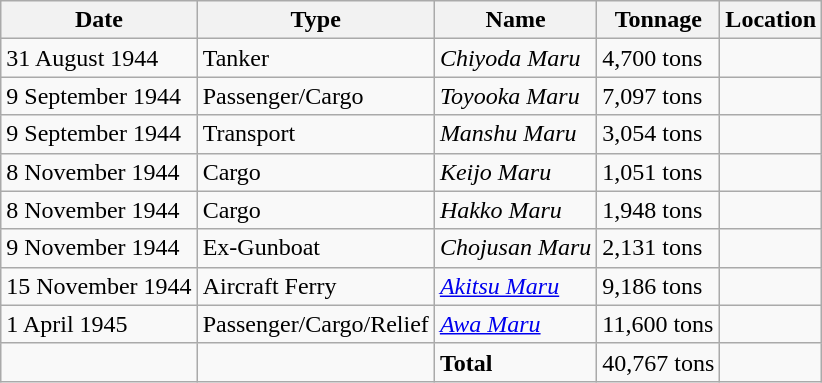<table class="wikitable">
<tr>
<th>Date</th>
<th>Type</th>
<th>Name</th>
<th>Tonnage</th>
<th>Location</th>
</tr>
<tr>
<td>31 August 1944</td>
<td>Tanker</td>
<td><em>Chiyoda Maru</em></td>
<td>4,700 tons</td>
<td></td>
</tr>
<tr>
<td>9 September 1944</td>
<td>Passenger/Cargo</td>
<td><em>Toyooka Maru</em></td>
<td>7,097 tons</td>
<td></td>
</tr>
<tr>
<td>9 September 1944</td>
<td>Transport</td>
<td><em>Manshu Maru</em></td>
<td>3,054 tons</td>
<td></td>
</tr>
<tr>
<td>8 November 1944</td>
<td>Cargo</td>
<td><em>Keijo Maru</em></td>
<td>1,051 tons</td>
<td></td>
</tr>
<tr>
<td>8 November 1944</td>
<td>Cargo</td>
<td><em>Hakko Maru</em></td>
<td>1,948 tons</td>
<td></td>
</tr>
<tr>
<td>9 November 1944</td>
<td>Ex-Gunboat</td>
<td><em>Chojusan Maru</em></td>
<td>2,131 tons</td>
<td></td>
</tr>
<tr>
<td>15 November 1944</td>
<td>Aircraft Ferry</td>
<td><em><a href='#'>Akitsu Maru</a></em></td>
<td>9,186 tons</td>
<td></td>
</tr>
<tr>
<td>1 April 1945</td>
<td>Passenger/Cargo/Relief</td>
<td><em><a href='#'>Awa Maru</a></em></td>
<td>11,600 tons</td>
<td></td>
</tr>
<tr>
<td></td>
<td></td>
<td><strong>Total</strong></td>
<td>40,767 tons</td>
</tr>
</table>
